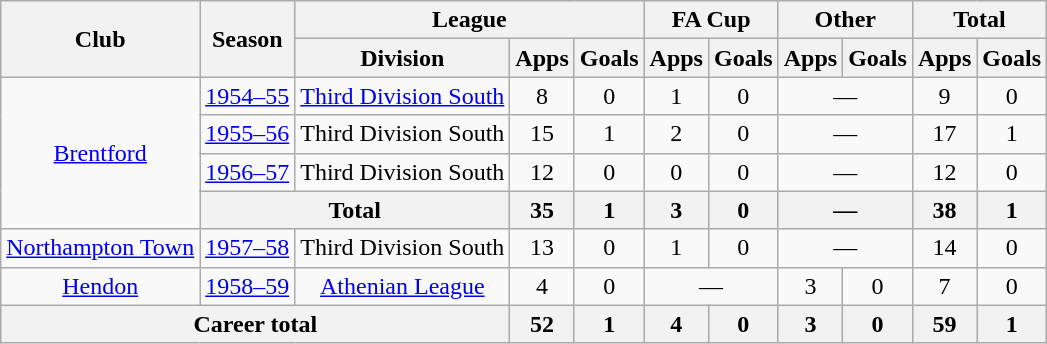<table class="wikitable" style="text-align: center;">
<tr>
<th rowspan="2">Club</th>
<th rowspan="2">Season</th>
<th colspan="3">League</th>
<th colspan="2">FA Cup</th>
<th colspan="2">Other</th>
<th colspan="2">Total</th>
</tr>
<tr>
<th>Division</th>
<th>Apps</th>
<th>Goals</th>
<th>Apps</th>
<th>Goals</th>
<th>Apps</th>
<th>Goals</th>
<th>Apps</th>
<th>Goals</th>
</tr>
<tr>
<td rowspan="4"><a href='#'>Brentford</a></td>
<td><a href='#'>1954–55</a></td>
<td><a href='#'>Third Division South</a></td>
<td>8</td>
<td>0</td>
<td>1</td>
<td>0</td>
<td colspan="2">—</td>
<td>9</td>
<td>0</td>
</tr>
<tr>
<td><a href='#'>1955–56</a></td>
<td>Third Division South</td>
<td>15</td>
<td>1</td>
<td>2</td>
<td>0</td>
<td colspan="2">—</td>
<td>17</td>
<td>1</td>
</tr>
<tr>
<td><a href='#'>1956–57</a></td>
<td>Third Division South</td>
<td>12</td>
<td>0</td>
<td>0</td>
<td>0</td>
<td colspan="2">—</td>
<td>12</td>
<td>0</td>
</tr>
<tr>
<th colspan="2">Total</th>
<th>35</th>
<th>1</th>
<th>3</th>
<th>0</th>
<th colspan="2">—</th>
<th>38</th>
<th>1</th>
</tr>
<tr>
<td><a href='#'>Northampton Town</a></td>
<td><a href='#'>1957–58</a></td>
<td>Third Division South</td>
<td>13</td>
<td>0</td>
<td>1</td>
<td>0</td>
<td colspan="2">—</td>
<td>14</td>
<td>0</td>
</tr>
<tr>
<td><a href='#'>Hendon</a></td>
<td><a href='#'>1958–59</a></td>
<td><a href='#'>Athenian League</a></td>
<td>4</td>
<td>0</td>
<td colspan="2">—</td>
<td>3</td>
<td>0</td>
<td>7</td>
<td>0</td>
</tr>
<tr>
<th colspan="3">Career total</th>
<th>52</th>
<th>1</th>
<th>4</th>
<th>0</th>
<th>3</th>
<th>0</th>
<th>59</th>
<th>1</th>
</tr>
</table>
